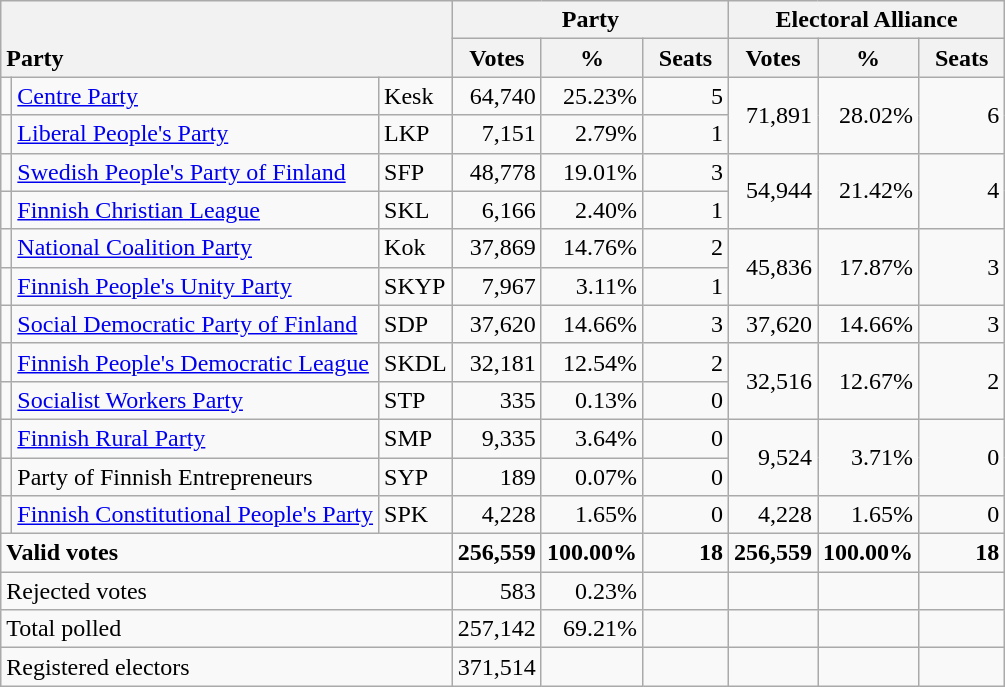<table class="wikitable" border="1" style="text-align:right;">
<tr>
<th style="text-align:left;" valign=bottom rowspan=2 colspan=3>Party</th>
<th colspan=3>Party</th>
<th colspan=3>Electoral Alliance</th>
</tr>
<tr>
<th align=center valign=bottom width="50">Votes</th>
<th align=center valign=bottom width="50">%</th>
<th align=center valign=bottom width="50">Seats</th>
<th align=center valign=bottom width="50">Votes</th>
<th align=center valign=bottom width="50">%</th>
<th align=center valign=bottom width="50">Seats</th>
</tr>
<tr>
<td></td>
<td align=left><a href='#'>Centre Party</a></td>
<td align=left>Kesk</td>
<td>64,740</td>
<td>25.23%</td>
<td>5</td>
<td rowspan=2>71,891</td>
<td rowspan=2>28.02%</td>
<td rowspan=2>6</td>
</tr>
<tr>
<td></td>
<td align=left><a href='#'>Liberal People's Party</a></td>
<td align=left>LKP</td>
<td>7,151</td>
<td>2.79%</td>
<td>1</td>
</tr>
<tr>
<td></td>
<td align=left><a href='#'>Swedish People's Party of Finland</a></td>
<td align=left>SFP</td>
<td>48,778</td>
<td>19.01%</td>
<td>3</td>
<td rowspan=2>54,944</td>
<td rowspan=2>21.42%</td>
<td rowspan=2>4</td>
</tr>
<tr>
<td></td>
<td align=left><a href='#'>Finnish Christian League</a></td>
<td align=left>SKL</td>
<td>6,166</td>
<td>2.40%</td>
<td>1</td>
</tr>
<tr>
<td></td>
<td align=left><a href='#'>National Coalition Party</a></td>
<td align=left>Kok</td>
<td>37,869</td>
<td>14.76%</td>
<td>2</td>
<td rowspan=2>45,836</td>
<td rowspan=2>17.87%</td>
<td rowspan=2>3</td>
</tr>
<tr>
<td></td>
<td align=left><a href='#'>Finnish People's Unity Party</a></td>
<td align=left>SKYP</td>
<td>7,967</td>
<td>3.11%</td>
<td>1</td>
</tr>
<tr>
<td></td>
<td align=left style="white-space: nowrap;"><a href='#'>Social Democratic Party of Finland</a></td>
<td align=left>SDP</td>
<td>37,620</td>
<td>14.66%</td>
<td>3</td>
<td>37,620</td>
<td>14.66%</td>
<td>3</td>
</tr>
<tr>
<td></td>
<td align=left><a href='#'>Finnish People's Democratic League</a></td>
<td align=left>SKDL</td>
<td>32,181</td>
<td>12.54%</td>
<td>2</td>
<td rowspan=2>32,516</td>
<td rowspan=2>12.67%</td>
<td rowspan=2>2</td>
</tr>
<tr>
<td></td>
<td align=left><a href='#'>Socialist Workers Party</a></td>
<td align=left>STP</td>
<td>335</td>
<td>0.13%</td>
<td>0</td>
</tr>
<tr>
<td></td>
<td align=left><a href='#'>Finnish Rural Party</a></td>
<td align=left>SMP</td>
<td>9,335</td>
<td>3.64%</td>
<td>0</td>
<td rowspan=2>9,524</td>
<td rowspan=2>3.71%</td>
<td rowspan=2>0</td>
</tr>
<tr>
<td></td>
<td align=left>Party of Finnish Entrepreneurs</td>
<td align=left>SYP</td>
<td>189</td>
<td>0.07%</td>
<td>0</td>
</tr>
<tr>
<td></td>
<td align=left><a href='#'>Finnish Constitutional People's Party</a></td>
<td align=left>SPK</td>
<td>4,228</td>
<td>1.65%</td>
<td>0</td>
<td>4,228</td>
<td>1.65%</td>
<td>0</td>
</tr>
<tr style="font-weight:bold">
<td align=left colspan=3>Valid votes</td>
<td>256,559</td>
<td>100.00%</td>
<td>18</td>
<td>256,559</td>
<td>100.00%</td>
<td>18</td>
</tr>
<tr>
<td align=left colspan=3>Rejected votes</td>
<td>583</td>
<td>0.23%</td>
<td></td>
<td></td>
<td></td>
<td></td>
</tr>
<tr>
<td align=left colspan=3>Total polled</td>
<td>257,142</td>
<td>69.21%</td>
<td></td>
<td></td>
<td></td>
<td></td>
</tr>
<tr>
<td align=left colspan=3>Registered electors</td>
<td>371,514</td>
<td></td>
<td></td>
<td></td>
<td></td>
<td></td>
</tr>
</table>
